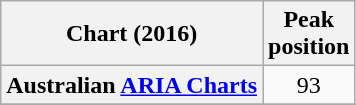<table class="wikitable sortable plainrowheaders">
<tr>
<th>Chart (2016)</th>
<th>Peak<br>position</th>
</tr>
<tr>
<th scope="row">Australian <a href='#'>ARIA Charts</a></th>
<td style="text-align:center;">93</td>
</tr>
<tr>
</tr>
</table>
